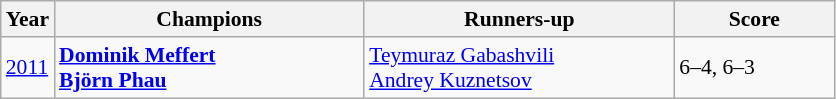<table class="wikitable" style="font-size:90%">
<tr>
<th>Year</th>
<th width="200">Champions</th>
<th width="200">Runners-up</th>
<th width="100">Score</th>
</tr>
<tr>
<td><a href='#'>2011</a></td>
<td> <strong><a href='#'>Dominik Meffert</a></strong><br> <strong><a href='#'>Björn Phau</a></strong></td>
<td> <a href='#'>Teymuraz Gabashvili</a><br> <a href='#'>Andrey Kuznetsov</a></td>
<td>6–4, 6–3</td>
</tr>
</table>
